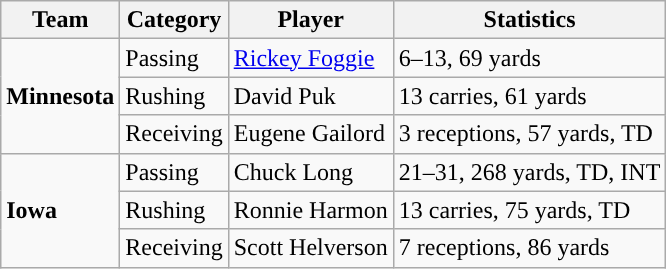<table class="wikitable" style="float: left;">
<tr>
<th>Team</th>
<th>Category</th>
<th>Player</th>
<th>Statistics</th>
</tr>
<tr>
<td rowspan=3><strong>Minnesota</strong></td>
<td>Passing</td>
<td><a href='#'>Rickey Foggie</a></td>
<td>6–13, 69 yards</td>
</tr>
<tr>
<td>Rushing</td>
<td>David Puk</td>
<td>13 carries, 61 yards</td>
</tr>
<tr>
<td>Receiving</td>
<td>Eugene Gailord</td>
<td>3 receptions, 57 yards, TD</td>
</tr>
<tr>
<td rowspan=3><strong>Iowa</strong></td>
<td>Passing</td>
<td>Chuck Long</td>
<td>21–31, 268 yards, TD, INT</td>
</tr>
<tr>
<td>Rushing</td>
<td>Ronnie Harmon</td>
<td>13 carries, 75 yards, TD</td>
</tr>
<tr>
<td>Receiving</td>
<td>Scott Helverson</td>
<td>7 receptions, 86 yards</td>
</tr>
</table>
